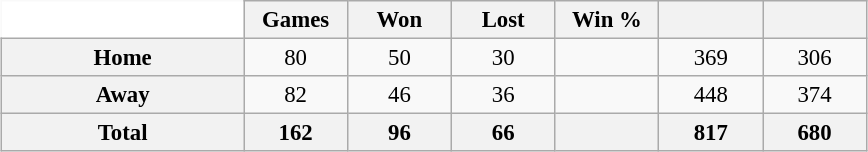<table class="wikitable" style="margin:1em auto; font-size:95%; text-align:center; width:38em; border:0;">
<tr>
<td width="28%" style="background:#fff;border:0;"></td>
<th width="12%">Games</th>
<th width="12%">Won</th>
<th width="12%">Lost</th>
<th width="12%">Win %</th>
<th width="12%"></th>
<th width="12%"></th>
</tr>
<tr>
<th>Home</th>
<td>80</td>
<td>50</td>
<td>30</td>
<td></td>
<td>369</td>
<td>306</td>
</tr>
<tr>
<th>Away</th>
<td>82</td>
<td>46</td>
<td>36</td>
<td></td>
<td>448</td>
<td>374</td>
</tr>
<tr>
<th>Total</th>
<th>162</th>
<th>96</th>
<th>66</th>
<th></th>
<th>817</th>
<th>680</th>
</tr>
</table>
